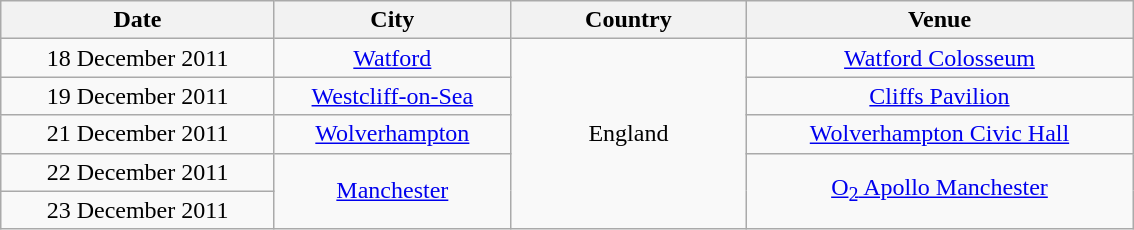<table class="wikitable" style="text-align:center;">
<tr>
<th width="175">Date</th>
<th width="150">City</th>
<th width="150">Country</th>
<th width="250">Venue</th>
</tr>
<tr>
<td>18 December 2011</td>
<td><a href='#'>Watford</a></td>
<td rowspan="5">England</td>
<td><a href='#'>Watford Colosseum</a></td>
</tr>
<tr>
<td>19 December 2011</td>
<td><a href='#'>Westcliff-on-Sea</a></td>
<td><a href='#'>Cliffs Pavilion</a></td>
</tr>
<tr>
<td>21 December 2011</td>
<td><a href='#'>Wolverhampton</a></td>
<td><a href='#'>Wolverhampton Civic Hall</a></td>
</tr>
<tr>
<td>22 December 2011</td>
<td rowspan="2"><a href='#'>Manchester</a></td>
<td rowspan="2"><a href='#'>O<sub>2</sub> Apollo Manchester</a></td>
</tr>
<tr>
<td>23 December 2011</td>
</tr>
</table>
